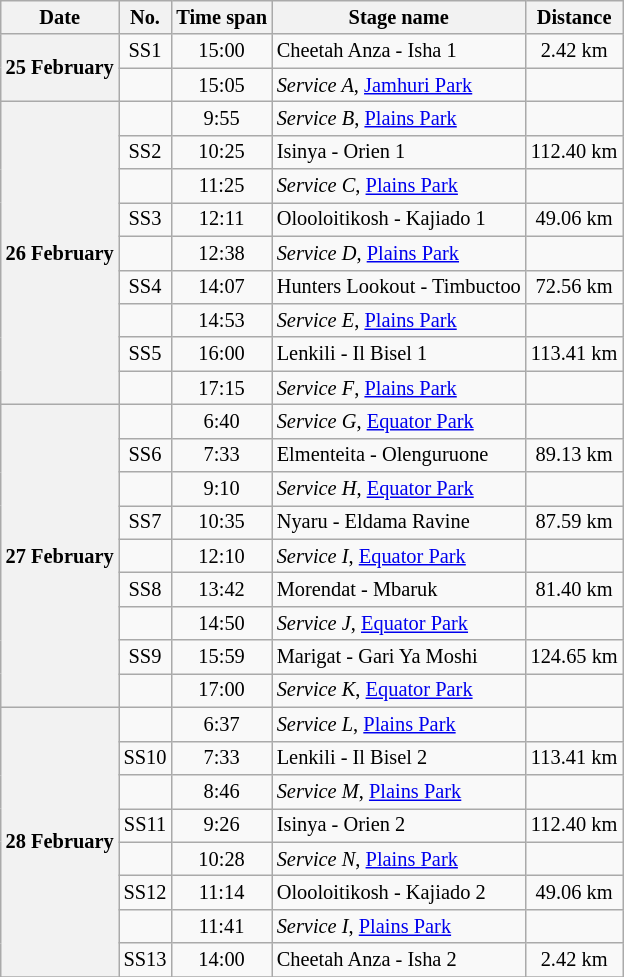<table class="wikitable" style="font-size: 85%;">
<tr>
<th>Date</th>
<th>No.</th>
<th>Time span</th>
<th>Stage name</th>
<th>Distance</th>
</tr>
<tr>
<th rowspan="2">25 February</th>
<td align="center">SS1</td>
<td align="center">15:00</td>
<td>Cheetah Anza - Isha 1</td>
<td align="center">2.42 km</td>
</tr>
<tr>
<td align="center"></td>
<td align="center">15:05</td>
<td><em>Service A</em>, <a href='#'>Jamhuri Park</a></td>
<td></td>
</tr>
<tr>
<th rowspan="9">26 February</th>
<td align="center"></td>
<td align="center">9:55</td>
<td><em>Service B</em>, <a href='#'>Plains Park</a></td>
<td></td>
</tr>
<tr>
<td align="center">SS2</td>
<td align="center">10:25</td>
<td>Isinya - Orien 1</td>
<td align="center">112.40 km</td>
</tr>
<tr>
<td align="center"></td>
<td align="center">11:25</td>
<td><em>Service C</em>, <a href='#'>Plains Park</a></td>
<td></td>
</tr>
<tr>
<td align="center">SS3</td>
<td align="center">12:11</td>
<td>Olooloitikosh - Kajiado 1</td>
<td align="center">49.06 km</td>
</tr>
<tr>
<td align="center"></td>
<td align="center">12:38</td>
<td><em>Service D</em>, <a href='#'>Plains Park</a></td>
<td></td>
</tr>
<tr>
<td align="center">SS4</td>
<td align="center">14:07</td>
<td>Hunters Lookout - Timbuctoo</td>
<td align="center">72.56 km</td>
</tr>
<tr>
<td align="center"></td>
<td align="center">14:53</td>
<td><em>Service E</em>, <a href='#'>Plains Park</a></td>
<td></td>
</tr>
<tr>
<td align="center">SS5</td>
<td align="center">16:00</td>
<td>Lenkili - Il Bisel 1</td>
<td align="center">113.41 km</td>
</tr>
<tr>
<td align="center"></td>
<td align="center">17:15</td>
<td><em>Service F</em>, <a href='#'>Plains Park</a></td>
<td></td>
</tr>
<tr>
<th rowspan="9">27 February</th>
<td align="center"></td>
<td align="center">6:40</td>
<td><em>Service G</em>, <a href='#'>Equator Park</a></td>
<td></td>
</tr>
<tr>
<td align="center">SS6</td>
<td align="center">7:33</td>
<td>Elmenteita - Olenguruone</td>
<td align="center">89.13 km</td>
</tr>
<tr>
<td align="center"></td>
<td align="center">9:10</td>
<td><em>Service H</em>, <a href='#'>Equator Park</a></td>
<td></td>
</tr>
<tr>
<td align="center">SS7</td>
<td align="center">10:35</td>
<td>Nyaru - Eldama Ravine</td>
<td align="center">87.59 km</td>
</tr>
<tr>
<td align="center"></td>
<td align="center">12:10</td>
<td><em>Service I</em>, <a href='#'>Equator Park</a></td>
<td></td>
</tr>
<tr>
<td align="center">SS8</td>
<td align="center">13:42</td>
<td>Morendat - Mbaruk</td>
<td align="center">81.40 km</td>
</tr>
<tr>
<td align="center"></td>
<td align="center">14:50</td>
<td><em>Service J</em>, <a href='#'>Equator Park</a></td>
<td></td>
</tr>
<tr>
<td align="center">SS9</td>
<td align="center">15:59</td>
<td>Marigat - Gari Ya Moshi</td>
<td align="center">124.65 km</td>
</tr>
<tr>
<td align="center"></td>
<td align="center">17:00</td>
<td><em>Service K</em>, <a href='#'>Equator Park</a></td>
<td></td>
</tr>
<tr>
<th rowspan="8">28 February</th>
<td align="center"></td>
<td align="center">6:37</td>
<td><em>Service L</em>, <a href='#'>Plains Park</a></td>
<td></td>
</tr>
<tr>
<td align="center">SS10</td>
<td align="center">7:33</td>
<td>Lenkili - Il Bisel 2</td>
<td align="center">113.41 km</td>
</tr>
<tr>
<td align="center"></td>
<td align="center">8:46</td>
<td><em>Service M</em>, <a href='#'>Plains Park</a></td>
<td></td>
</tr>
<tr>
<td align="center">SS11</td>
<td align="center">9:26</td>
<td>Isinya - Orien 2</td>
<td align="center">112.40 km</td>
</tr>
<tr>
<td align="center"></td>
<td align="center">10:28</td>
<td><em>Service N</em>, <a href='#'>Plains Park</a></td>
<td></td>
</tr>
<tr>
<td align="center">SS12</td>
<td align="center">11:14</td>
<td>Olooloitikosh - Kajiado 2</td>
<td align="center">49.06 km</td>
</tr>
<tr>
<td align="center"></td>
<td align="center">11:41</td>
<td><em>Service I</em>, <a href='#'>Plains Park</a></td>
<td></td>
</tr>
<tr>
<td align="center">SS13</td>
<td align="center">14:00</td>
<td>Cheetah Anza - Isha 2</td>
<td align="center">2.42 km</td>
</tr>
<tr>
</tr>
</table>
